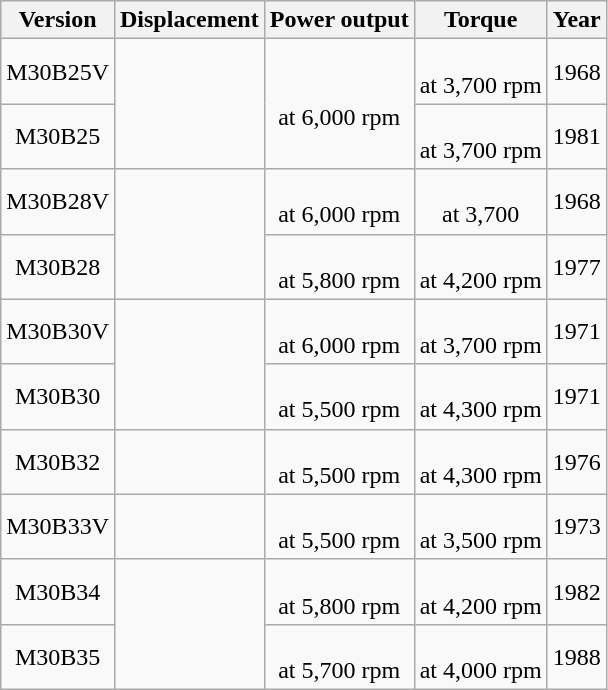<table class="wikitable sortable" style="text-align: center;">
<tr>
<th>Version</th>
<th>Displacement</th>
<th>Power output</th>
<th>Torque</th>
<th>Year</th>
</tr>
<tr>
<td>M30B25V</td>
<td rowspan=2></td>
<td rowspan=2><br>at 6,000 rpm</td>
<td><br>at 3,700 rpm</td>
<td>1968</td>
</tr>
<tr>
<td>M30B25</td>
<td><br>at 3,700 rpm</td>
<td>1981</td>
</tr>
<tr>
<td>M30B28V</td>
<td rowspan=2></td>
<td><br>at 6,000 rpm</td>
<td><br>at 3,700</td>
<td>1968</td>
</tr>
<tr>
<td>M30B28</td>
<td><br>at 5,800 rpm</td>
<td><br>at 4,200 rpm</td>
<td>1977</td>
</tr>
<tr>
<td>M30B30V</td>
<td rowspan=2></td>
<td> <br>at 6,000 rpm</td>
<td><br>at 3,700 rpm</td>
<td>1971</td>
</tr>
<tr>
<td>M30B30</td>
<td><br>at 5,500 rpm</td>
<td><br>at 4,300 rpm</td>
<td>1971</td>
</tr>
<tr>
<td>M30B32</td>
<td></td>
<td><br>at 5,500 rpm</td>
<td><br>at 4,300 rpm</td>
<td>1976</td>
</tr>
<tr>
<td>M30B33V</td>
<td></td>
<td><br>at 5,500 rpm</td>
<td><br>at 3,500 rpm</td>
<td>1973</td>
</tr>
<tr>
<td>M30B34</td>
<td rowspan=2></td>
<td><br>at 5,800 rpm</td>
<td><br>at 4,200 rpm</td>
<td>1982</td>
</tr>
<tr>
<td>M30B35</td>
<td><br>at 5,700 rpm</td>
<td><br>at 4,000 rpm</td>
<td>1988</td>
</tr>
</table>
